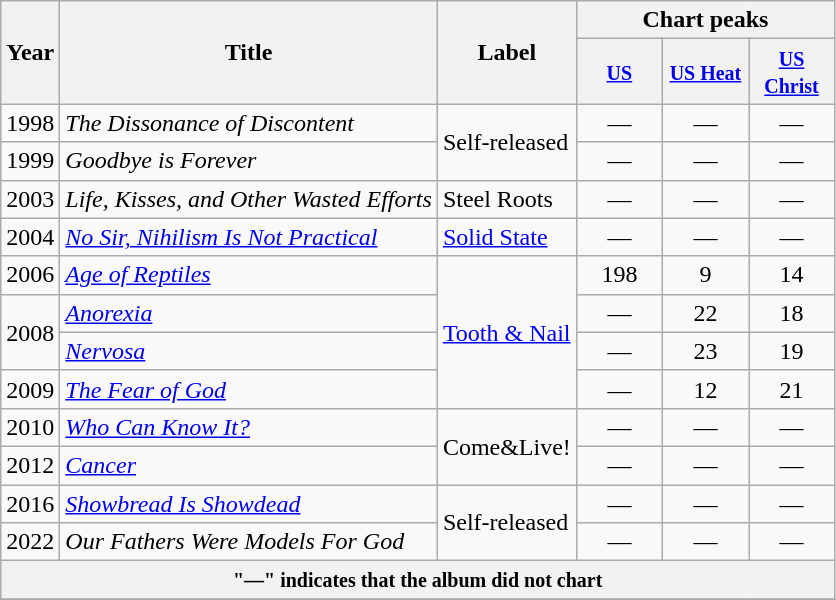<table class="wikitable">
<tr>
<th rowspan="2">Year</th>
<th rowspan="2">Title</th>
<th rowspan="2">Label</th>
<th colspan="3">Chart peaks</th>
</tr>
<tr>
<th width="50"><small><a href='#'>US</a></small><br></th>
<th width="50"><small><a href='#'>US Heat</a></small><br></th>
<th width="50"><small><a href='#'>US Christ</a></small><br></th>
</tr>
<tr>
<td>1998</td>
<td><em>The Dissonance of Discontent</em></td>
<td rowspan="2">Self-released</td>
<td align="center">—</td>
<td align="center">—</td>
<td align="center">—</td>
</tr>
<tr>
<td>1999</td>
<td><em>Goodbye is Forever</em></td>
<td align="center">—</td>
<td align="center">—</td>
<td align="center">—</td>
</tr>
<tr>
<td>2003</td>
<td><em>Life, Kisses, and Other Wasted Efforts</em></td>
<td>Steel Roots</td>
<td align="center">—</td>
<td align="center">—</td>
<td align="center">—</td>
</tr>
<tr>
<td>2004</td>
<td><em><a href='#'>No Sir, Nihilism Is Not Practical</a></em></td>
<td><a href='#'>Solid State</a></td>
<td align="center">—</td>
<td align="center">—</td>
<td align="center">—</td>
</tr>
<tr>
<td>2006</td>
<td><em><a href='#'>Age of Reptiles</a></em></td>
<td rowspan="4"><a href='#'>Tooth & Nail</a></td>
<td align="center">198</td>
<td align="center">9</td>
<td align="center">14</td>
</tr>
<tr>
<td rowspan="2">2008</td>
<td><em><a href='#'>Anorexia</a></em></td>
<td align="center">—</td>
<td align="center">22</td>
<td align="center">18</td>
</tr>
<tr>
<td><em><a href='#'>Nervosa</a></em></td>
<td align="center">—</td>
<td align="center">23</td>
<td align="center">19</td>
</tr>
<tr>
<td>2009</td>
<td><em><a href='#'>The Fear of God</a></em></td>
<td align="center">—</td>
<td align="center">12</td>
<td align="center">21</td>
</tr>
<tr>
<td>2010</td>
<td><em><a href='#'>Who Can Know It?</a></em></td>
<td rowspan="2">Come&Live!</td>
<td align="center">—</td>
<td align="center">—</td>
<td align="center">—</td>
</tr>
<tr>
<td>2012</td>
<td><em><a href='#'>Cancer</a></em></td>
<td align="center">—</td>
<td align="center">—</td>
<td align="center">—</td>
</tr>
<tr>
<td>2016</td>
<td><em><a href='#'>Showbread Is Showdead</a></em></td>
<td rowspan="2">Self-released</td>
<td align="center">—</td>
<td align="center">—</td>
<td align="center">—</td>
</tr>
<tr>
<td>2022</td>
<td><em>Our Fathers Were Models For God</em></td>
<td align="center">—</td>
<td align="center">—</td>
<td align="center">—</td>
</tr>
<tr>
<th colspan="6"><small>"—" indicates that the album did not chart</small></th>
</tr>
<tr>
</tr>
</table>
